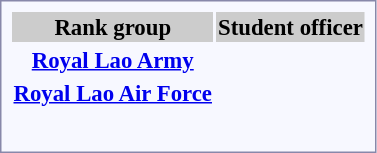<table style="border:1px solid #8888aa; background-color:#f7f8ff; padding:5px; font-size:95%; margin: 0px 12px 12px 0px; text-align:center;">
<tr bgcolor="#CCCCCC">
<th>Rank group</th>
<th colspan=3>Student officer</th>
</tr>
<tr>
<td><strong> <a href='#'>Royal Lao Army</a></strong></td>
<td></td>
<td></td>
<td></td>
</tr>
<tr>
<td><strong> <a href='#'>Royal Lao Air Force</a></strong></td>
<td></td>
<td></td>
<td></td>
</tr>
<tr>
<td></td>
<td><br></td>
<td><br></td>
<td><br></td>
</tr>
</table>
